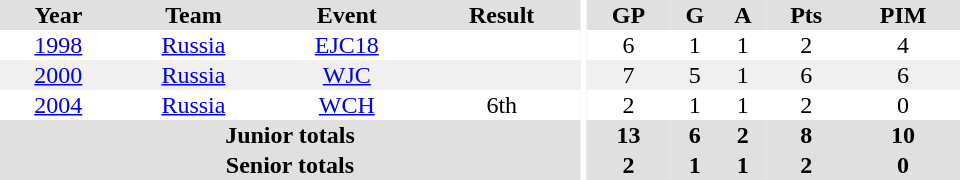<table border="0" cellpadding="1" cellspacing="0" ID="Table3" style="text-align:center; width:40em">
<tr ALIGN="center" bgcolor="#e0e0e0">
<th>Year</th>
<th>Team</th>
<th>Event</th>
<th>Result</th>
<th rowspan="99" bgcolor="#ffffff"></th>
<th>GP</th>
<th>G</th>
<th>A</th>
<th>Pts</th>
<th>PIM</th>
</tr>
<tr>
<td><a href='#'>1998</a></td>
<td><a href='#'>Russia</a></td>
<td><a href='#'>EJC18</a></td>
<td></td>
<td>6</td>
<td>1</td>
<td>1</td>
<td>2</td>
<td>4</td>
</tr>
<tr bgcolor="#f0f0f0">
<td><a href='#'>2000</a></td>
<td><a href='#'>Russia</a></td>
<td><a href='#'>WJC</a></td>
<td></td>
<td>7</td>
<td>5</td>
<td>1</td>
<td>6</td>
<td>6</td>
</tr>
<tr>
<td><a href='#'>2004</a></td>
<td><a href='#'>Russia</a></td>
<td><a href='#'>WCH</a></td>
<td>6th</td>
<td>2</td>
<td>1</td>
<td>1</td>
<td>2</td>
<td>0</td>
</tr>
<tr bgcolor="#e0e0e0">
<th colspan="4">Junior totals</th>
<th>13</th>
<th>6</th>
<th>2</th>
<th>8</th>
<th>10</th>
</tr>
<tr bgcolor="#e0e0e0">
<th colspan="4">Senior totals</th>
<th>2</th>
<th>1</th>
<th>1</th>
<th>2</th>
<th>0</th>
</tr>
</table>
